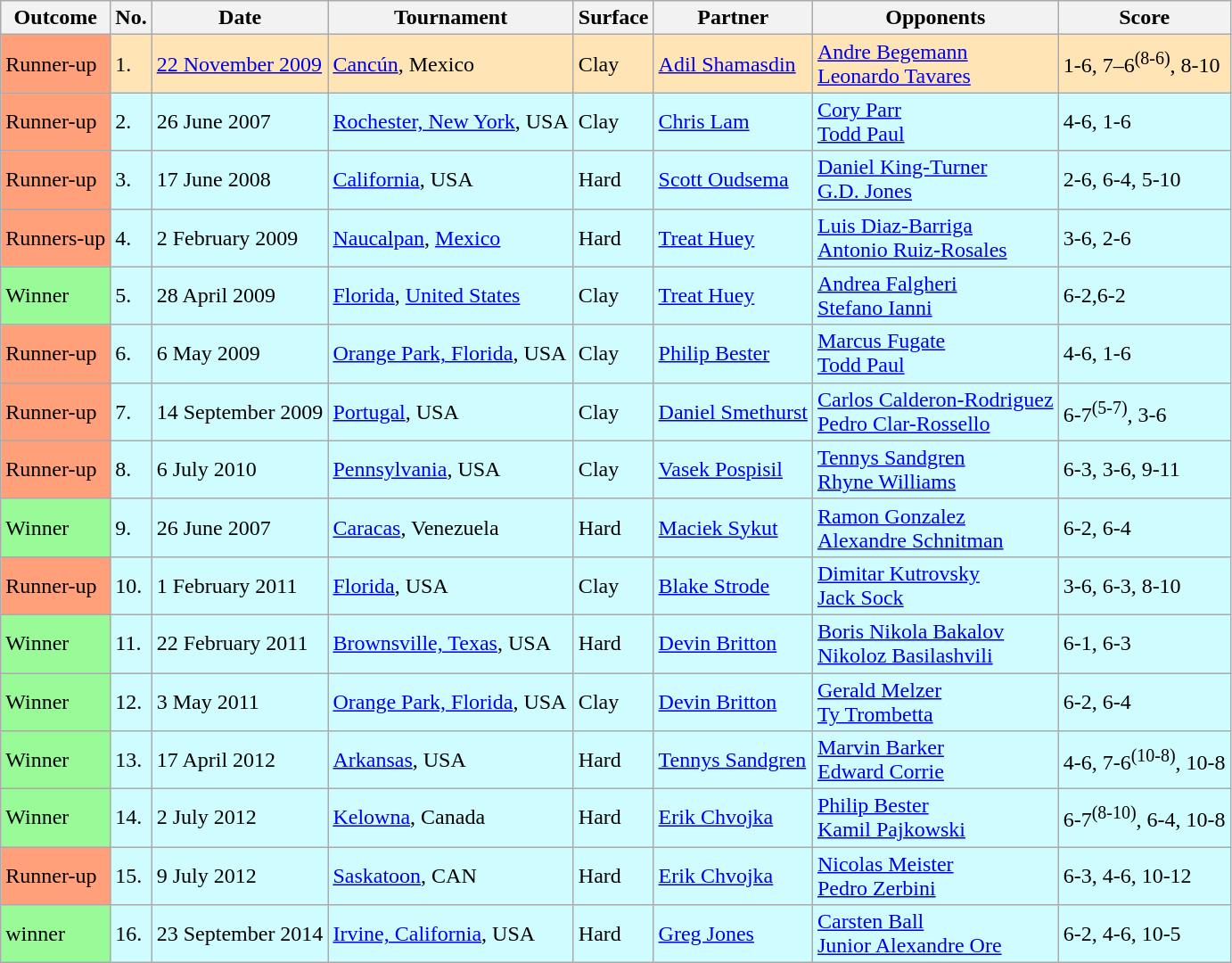<table class="wikitable">
<tr>
<th>Outcome</th>
<th>No.</th>
<th>Date</th>
<th>Tournament</th>
<th>Surface</th>
<th>Partner</th>
<th>Opponents</th>
<th>Score</th>
</tr>
<tr bgcolor=moccasin>
<td bgcolor=FFA07A>Runner-up</td>
<td>1.</td>
<td><a href='#'>22 November 2009</a></td>
<td><a href='#'>Cancún</a>, Mexico</td>
<td>Clay</td>
<td> <a href='#'>Adil Shamasdin</a></td>
<td> <a href='#'>Andre Begemann</a><br> <a href='#'>Leonardo Tavares</a></td>
<td>1-6, 7–6<sup>(8-6)</sup>, 8-10</td>
</tr>
<tr bgcolor=cffcff>
<td bgcolor=FFA07A>Runner-up</td>
<td>2.</td>
<td>26 June 2007</td>
<td><a href='#'>Rochester, New York</a>, USA</td>
<td>Clay</td>
<td> <a href='#'>Chris Lam</a></td>
<td> <a href='#'>Cory Parr</a><br> <a href='#'>Todd Paul</a></td>
<td>4-6, 1-6</td>
</tr>
<tr bgcolor=cffcff>
<td bgcolor=FFA07A>Runner-up</td>
<td>3.</td>
<td>17 June 2008</td>
<td><a href='#'>California</a>, USA</td>
<td>Hard</td>
<td> <a href='#'>Scott Oudsema</a></td>
<td> <a href='#'>Daniel King-Turner</a><br> <a href='#'>G.D. Jones</a></td>
<td>2-6, 6-4, 5-10</td>
</tr>
<tr bgcolor=cffcff>
<td bgcolor=FFA07A>Runners-up</td>
<td>4.</td>
<td>2 February 2009</td>
<td><a href='#'>Naucalpan</a>, <a href='#'>Mexico</a></td>
<td>Hard</td>
<td> <a href='#'>Treat Huey</a></td>
<td> <a href='#'>Luis Diaz-Barriga</a><br> <a href='#'>Antonio Ruiz-Rosales</a></td>
<td>3-6, 2-6</td>
</tr>
<tr bgcolor=cffcff>
<td bgcolor=98FB98>Winner</td>
<td>5.</td>
<td>28 April 2009</td>
<td><a href='#'>Florida</a>, <a href='#'>United States</a></td>
<td>Clay</td>
<td> <a href='#'>Treat Huey</a></td>
<td> <a href='#'>Andrea Falgheri</a><br> <a href='#'>Stefano Ianni</a></td>
<td>6-2,6-2</td>
</tr>
<tr bgcolor=cffcff>
<td bgcolor=FFA07A>Runner-up</td>
<td>6.</td>
<td>6 May 2009</td>
<td><a href='#'>Orange Park, Florida</a>, USA</td>
<td>Clay</td>
<td> <a href='#'>Philip Bester</a></td>
<td> <a href='#'>Marcus Fugate</a><br> <a href='#'>Todd Paul</a></td>
<td>4-6, 1-6</td>
</tr>
<tr bgcolor=cffcff>
<td bgcolor=FFA07A>Runner-up</td>
<td>7.</td>
<td>14 September 2009</td>
<td><a href='#'>Portugal</a>, USA</td>
<td>Clay</td>
<td> <a href='#'>Daniel Smethurst</a></td>
<td> <a href='#'>Carlos Calderon-Rodriguez</a><br> <a href='#'>Pedro Clar-Rossello</a></td>
<td>6-7<sup>(5-7)</sup>, 3-6</td>
</tr>
<tr bgcolor=cffcff>
<td bgcolor=FFA07A>Runner-up</td>
<td>8.</td>
<td>6 July 2010</td>
<td><a href='#'>Pennsylvania</a>, USA</td>
<td>Clay</td>
<td> <a href='#'>Vasek Pospisil</a></td>
<td> <a href='#'>Tennys Sandgren</a><br> <a href='#'>Rhyne Williams</a></td>
<td>6-3, 3-6, 9-11</td>
</tr>
<tr bgcolor=cffcff>
<td bgcolor=98FB98>Winner</td>
<td>9.</td>
<td>26 June 2007</td>
<td><a href='#'>Caracas</a>, Venezuela</td>
<td>Hard</td>
<td> <a href='#'>Maciek Sykut</a></td>
<td> <a href='#'>Ramon Gonzalez</a><br> <a href='#'>Alexandre Schnitman</a></td>
<td>6-2, 6-4</td>
</tr>
<tr bgcolor=cffcff>
<td bgcolor=FFA07A>Runner-up</td>
<td>10.</td>
<td>1 February 2011</td>
<td><a href='#'>Florida</a>, USA</td>
<td>Clay</td>
<td> <a href='#'>Blake Strode</a></td>
<td> <a href='#'>Dimitar Kutrovsky</a><br> <a href='#'>Jack Sock</a></td>
<td>3-6, 6-3, 8-10</td>
</tr>
<tr bgcolor=cffcff>
<td bgcolor=98FB98>Winner</td>
<td>11.</td>
<td>22 February 2011</td>
<td><a href='#'>Brownsville, Texas</a>, USA</td>
<td>Hard</td>
<td> <a href='#'>Devin Britton</a></td>
<td> <a href='#'>Boris Nikola Bakalov</a><br> <a href='#'>Nikoloz Basilashvili</a></td>
<td>6-1, 6-3</td>
</tr>
<tr bgcolor=cffcff>
<td bgcolor=98FB98>Winner</td>
<td>12.</td>
<td>3 May 2011</td>
<td><a href='#'>Orange Park, Florida</a>, USA</td>
<td>Clay</td>
<td> <a href='#'>Devin Britton</a></td>
<td> <a href='#'>Gerald Melzer</a><br> <a href='#'>Ty Trombetta</a></td>
<td>6-2, 6-4</td>
</tr>
<tr bgcolor=cffcff>
<td bgcolor=98FB98>Winner</td>
<td>13.</td>
<td>17 April 2012</td>
<td><a href='#'>Arkansas</a>, USA</td>
<td>Hard</td>
<td> <a href='#'>Tennys Sandgren</a></td>
<td> <a href='#'>Marvin Barker</a><br> <a href='#'>Edward Corrie</a></td>
<td>4-6, 7-6<sup>(10-8)</sup>, 10-8</td>
</tr>
<tr bgcolor=cffcff>
<td bgcolor=98FB98>Winner</td>
<td>14.</td>
<td>2 July 2012</td>
<td><a href='#'>Kelowna</a>, Canada</td>
<td>Hard</td>
<td> <a href='#'>Erik Chvojka</a></td>
<td> <a href='#'>Philip Bester</a><br> <a href='#'>Kamil Pajkowski</a></td>
<td>6-7<sup>(8-10)</sup>, 6-4, 10-8</td>
</tr>
<tr bgcolor=cffcff>
<td bgcolor=FFA07A>Runner-up</td>
<td>15.</td>
<td>9 July 2012</td>
<td><a href='#'>Saskatoon</a>, CAN</td>
<td>Hard</td>
<td> <a href='#'>Erik Chvojka</a></td>
<td> <a href='#'>Nicolas Meister</a><br> <a href='#'>Pedro Zerbini</a></td>
<td>6-3, 4-6, 10-12</td>
</tr>
<tr bgcolor=cffcff>
<td bgcolor=98FB98>winner</td>
<td>16.</td>
<td>23 September 2014</td>
<td><a href='#'>Irvine, California</a>, USA</td>
<td>Hard</td>
<td> <a href='#'>Greg Jones</a></td>
<td> <a href='#'>Carsten Ball</a><br> <a href='#'>Junior Alexandre Ore</a></td>
<td>6-2, 4-6, 10-5</td>
</tr>
</table>
